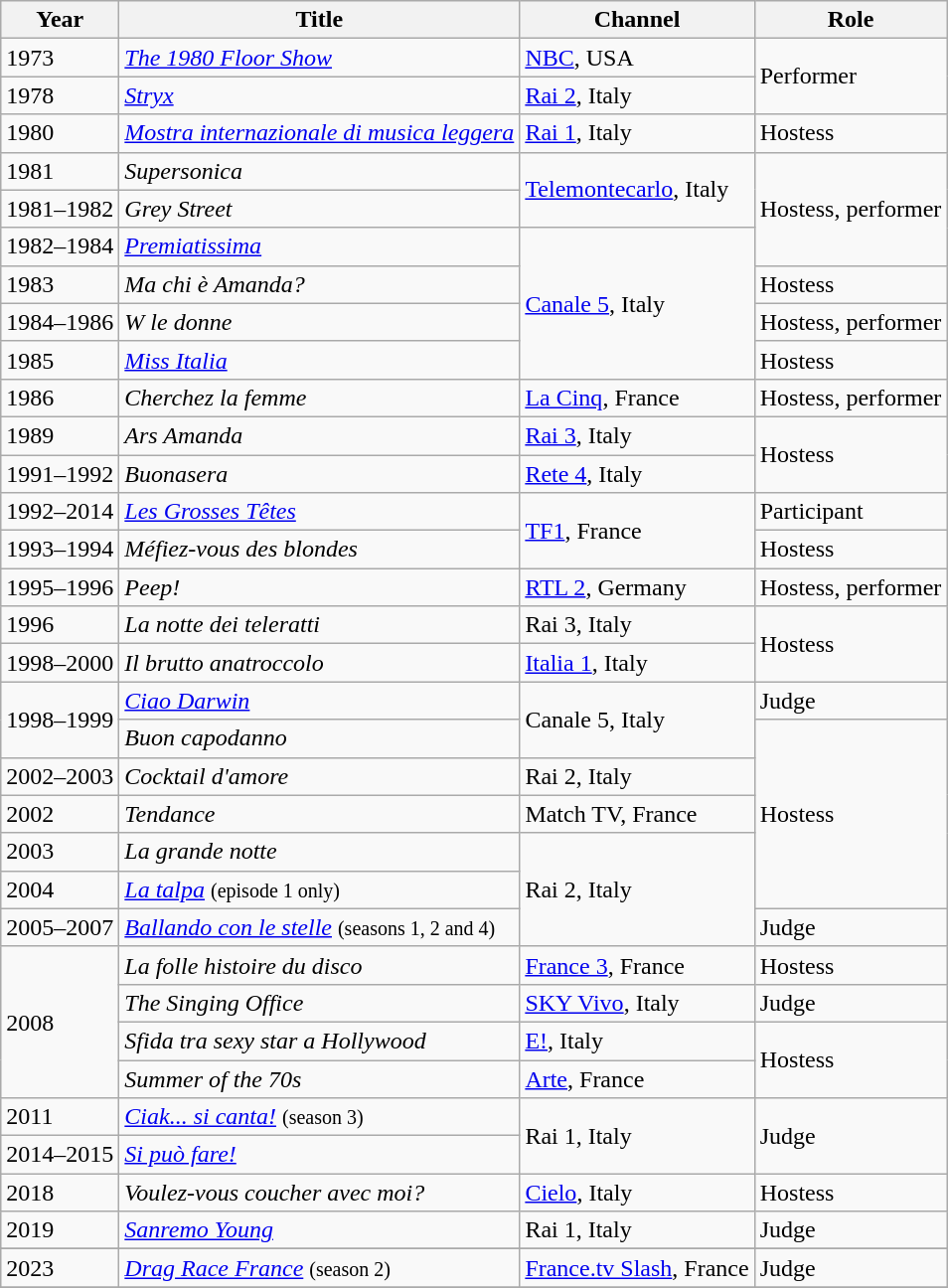<table class="wikitable">
<tr>
<th>Year</th>
<th>Title</th>
<th>Channel</th>
<th>Role</th>
</tr>
<tr>
<td>1973</td>
<td><em><a href='#'>The 1980 Floor Show</a></em></td>
<td><a href='#'>NBC</a>, USA</td>
<td rowspan="2">Performer</td>
</tr>
<tr>
<td>1978</td>
<td><em><a href='#'>Stryx</a></em></td>
<td><a href='#'>Rai 2</a>, Italy</td>
</tr>
<tr>
<td>1980</td>
<td><em><a href='#'>Mostra internazionale di musica leggera</a></em></td>
<td><a href='#'>Rai 1</a>, Italy</td>
<td>Hostess</td>
</tr>
<tr>
<td>1981</td>
<td><em>Supersonica</em></td>
<td rowspan="2"><a href='#'>Telemontecarlo</a>, Italy</td>
<td rowspan="3">Hostess, performer</td>
</tr>
<tr>
<td>1981–1982</td>
<td><em>Grey Street</em></td>
</tr>
<tr>
<td>1982–1984</td>
<td><em><a href='#'>Premiatissima</a></em></td>
<td rowspan="4"><a href='#'>Canale 5</a>, Italy</td>
</tr>
<tr>
<td>1983</td>
<td><em>Ma chi è Amanda?</em></td>
<td>Hostess</td>
</tr>
<tr>
<td>1984–1986</td>
<td><em>W le donne</em></td>
<td>Hostess, performer</td>
</tr>
<tr>
<td>1985</td>
<td><em><a href='#'>Miss Italia</a></em></td>
<td>Hostess</td>
</tr>
<tr>
<td>1986</td>
<td><em>Cherchez la femme</em></td>
<td><a href='#'>La Cinq</a>, France</td>
<td>Hostess, performer</td>
</tr>
<tr>
<td>1989</td>
<td><em>Ars Amanda</em></td>
<td><a href='#'>Rai 3</a>, Italy</td>
<td rowspan="2">Hostess</td>
</tr>
<tr>
<td>1991–1992</td>
<td><em>Buonasera</em></td>
<td><a href='#'>Rete 4</a>, Italy</td>
</tr>
<tr>
<td>1992–2014</td>
<td><em><a href='#'>Les Grosses Têtes</a></em></td>
<td rowspan="2"><a href='#'>TF1</a>, France</td>
<td>Participant</td>
</tr>
<tr>
<td>1993–1994</td>
<td><em>Méfiez-vous des blondes</em></td>
<td>Hostess</td>
</tr>
<tr>
<td>1995–1996</td>
<td><em>Peep!</em></td>
<td><a href='#'>RTL 2</a>, Germany</td>
<td>Hostess, performer</td>
</tr>
<tr>
<td>1996</td>
<td><em>La notte dei teleratti</em></td>
<td>Rai 3, Italy</td>
<td rowspan="2">Hostess</td>
</tr>
<tr>
<td>1998–2000</td>
<td><em>Il brutto anatroccolo</em></td>
<td><a href='#'>Italia 1</a>, Italy</td>
</tr>
<tr>
<td rowspan="2">1998–1999</td>
<td><em><a href='#'>Ciao Darwin</a></em></td>
<td rowspan="2">Canale 5, Italy</td>
<td>Judge</td>
</tr>
<tr>
<td><em>Buon capodanno</em></td>
<td rowspan="5">Hostess</td>
</tr>
<tr>
<td>2002–2003</td>
<td><em>Cocktail d'amore</em></td>
<td>Rai 2, Italy</td>
</tr>
<tr>
<td>2002</td>
<td><em>Tendance</em></td>
<td>Match TV, France</td>
</tr>
<tr>
<td>2003</td>
<td><em>La grande notte</em></td>
<td rowspan="3">Rai 2, Italy</td>
</tr>
<tr>
<td>2004</td>
<td><em><a href='#'>La talpa</a></em> <small>(episode 1 only)</small></td>
</tr>
<tr>
<td>2005–2007</td>
<td><em><a href='#'>Ballando con le stelle</a></em> <small>(seasons 1, 2 and 4)</small></td>
<td>Judge</td>
</tr>
<tr>
<td rowspan="4">2008</td>
<td><em>La folle histoire du disco</em></td>
<td><a href='#'>France 3</a>, France</td>
<td>Hostess</td>
</tr>
<tr>
<td><em>The Singing Office</em></td>
<td><a href='#'>SKY Vivo</a>, Italy</td>
<td>Judge</td>
</tr>
<tr>
<td><em>Sfida tra sexy star a Hollywood</em></td>
<td><a href='#'>E!</a>, Italy</td>
<td rowspan="2">Hostess</td>
</tr>
<tr>
<td><em>Summer of the 70s</em></td>
<td><a href='#'>Arte</a>, France</td>
</tr>
<tr>
<td>2011</td>
<td><em><a href='#'>Ciak... si canta!</a></em> <small>(season 3)</small></td>
<td rowspan="2">Rai 1, Italy</td>
<td rowspan="2">Judge</td>
</tr>
<tr>
<td>2014–2015</td>
<td><em><a href='#'>Si può fare!</a></em></td>
</tr>
<tr>
<td>2018</td>
<td><em>Voulez-vous coucher avec moi?</em></td>
<td><a href='#'>Cielo</a>, Italy</td>
<td>Hostess</td>
</tr>
<tr>
<td>2019</td>
<td><em><a href='#'>Sanremo Young</a></em></td>
<td>Rai 1, Italy</td>
<td>Judge</td>
</tr>
<tr>
</tr>
<tr>
<td>2023</td>
<td><em><a href='#'>Drag Race France</a></em> <small>(season 2)</small></td>
<td><a href='#'>France.tv Slash</a>, France</td>
<td>Judge</td>
</tr>
<tr>
</tr>
</table>
